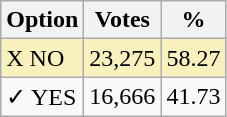<table class="wikitable">
<tr>
<th>Option</th>
<th>Votes</th>
<th>%</th>
</tr>
<tr>
<td style=background:#f8f1bd>X NO</td>
<td style=background:#f8f1bd>23,275</td>
<td style=background:#f8f1bd>58.27</td>
</tr>
<tr>
<td>✓ YES</td>
<td>16,666</td>
<td>41.73</td>
</tr>
</table>
